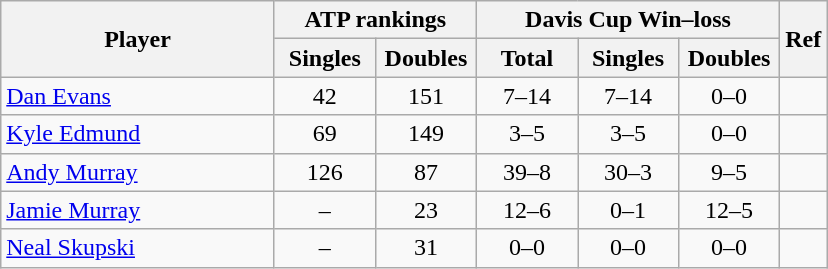<table class="wikitable sortable" style=text-align:center>
<tr>
<th rowspan=2 width="175">Player</th>
<th colspan=2>ATP rankings</th>
<th colspan=3>Davis Cup Win–loss</th>
<th rowspan=2 class="unsortable">Ref</th>
</tr>
<tr>
<th width="60">Singles</th>
<th width="60">Doubles</th>
<th width="60">Total</th>
<th width="60">Singles</th>
<th width="60">Doubles</th>
</tr>
<tr>
<td align=left><a href='#'>Dan Evans</a></td>
<td>42</td>
<td>151</td>
<td>7–14</td>
<td>7–14</td>
<td>0–0</td>
<td></td>
</tr>
<tr>
<td align=left><a href='#'>Kyle Edmund</a></td>
<td>69</td>
<td>149</td>
<td>3–5</td>
<td>3–5</td>
<td>0–0</td>
<td></td>
</tr>
<tr>
<td align=left><a href='#'>Andy Murray</a></td>
<td>126</td>
<td>87</td>
<td>39–8</td>
<td>30–3</td>
<td>9–5</td>
<td></td>
</tr>
<tr>
<td align=left><a href='#'>Jamie Murray</a></td>
<td>–</td>
<td>23</td>
<td>12–6</td>
<td>0–1</td>
<td>12–5</td>
<td></td>
</tr>
<tr>
<td align=left><a href='#'>Neal Skupski</a></td>
<td>–</td>
<td>31</td>
<td>0–0</td>
<td>0–0</td>
<td>0–0</td>
<td></td>
</tr>
</table>
